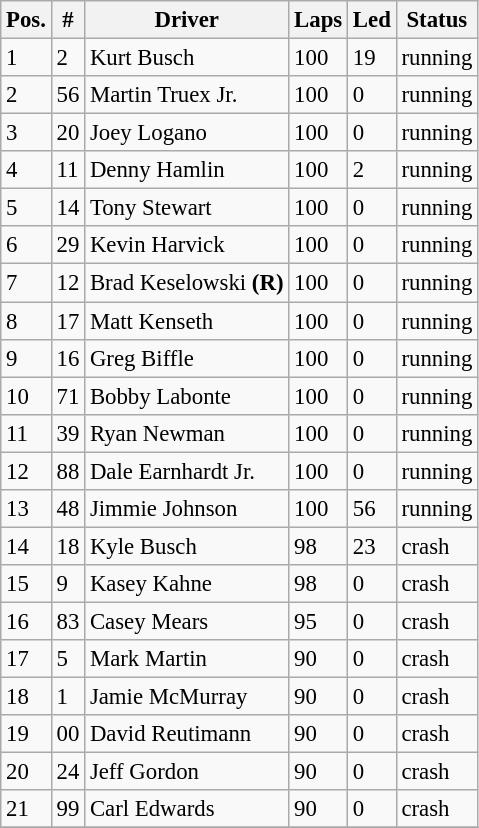<table class="wikitable" style="font-size:95%">
<tr>
<th>Pos.</th>
<th>#</th>
<th>Driver</th>
<th>Laps</th>
<th>Led</th>
<th>Status</th>
</tr>
<tr>
<td>1</td>
<td>2</td>
<td>Kurt Busch</td>
<td>100</td>
<td>19</td>
<td>running</td>
</tr>
<tr>
<td>2</td>
<td>56</td>
<td>Martin Truex Jr.</td>
<td>100</td>
<td>0</td>
<td>running</td>
</tr>
<tr>
<td>3</td>
<td>20</td>
<td>Joey Logano</td>
<td>100</td>
<td>0</td>
<td>running</td>
</tr>
<tr>
<td>4</td>
<td>11</td>
<td>Denny Hamlin</td>
<td>100</td>
<td>2</td>
<td>running</td>
</tr>
<tr>
<td>5</td>
<td>14</td>
<td>Tony Stewart</td>
<td>100</td>
<td>0</td>
<td>running</td>
</tr>
<tr>
<td>6</td>
<td>29</td>
<td>Kevin Harvick</td>
<td>100</td>
<td>0</td>
<td>running</td>
</tr>
<tr>
<td>7</td>
<td>12</td>
<td>Brad Keselowski <strong>(R)</strong></td>
<td>100</td>
<td>0</td>
<td>running</td>
</tr>
<tr>
<td>8</td>
<td>17</td>
<td>Matt Kenseth</td>
<td>100</td>
<td>0</td>
<td>running</td>
</tr>
<tr>
<td>9</td>
<td>16</td>
<td>Greg Biffle</td>
<td>100</td>
<td>0</td>
<td>running</td>
</tr>
<tr>
<td>10</td>
<td>71</td>
<td>Bobby Labonte</td>
<td>100</td>
<td>0</td>
<td>running</td>
</tr>
<tr>
<td>11</td>
<td>39</td>
<td>Ryan Newman</td>
<td>100</td>
<td>0</td>
<td>running</td>
</tr>
<tr>
<td>12</td>
<td>88</td>
<td>Dale Earnhardt Jr.</td>
<td>100</td>
<td>0</td>
<td>running</td>
</tr>
<tr>
<td>13</td>
<td>48</td>
<td>Jimmie Johnson</td>
<td>100</td>
<td>56</td>
<td>running</td>
</tr>
<tr>
<td>14</td>
<td>18</td>
<td>Kyle Busch</td>
<td>98</td>
<td>23</td>
<td>crash</td>
</tr>
<tr>
<td>15</td>
<td>9</td>
<td>Kasey Kahne</td>
<td>98</td>
<td>0</td>
<td>crash</td>
</tr>
<tr>
<td>16</td>
<td>83</td>
<td>Casey Mears</td>
<td>95</td>
<td>0</td>
<td>crash</td>
</tr>
<tr>
<td>17</td>
<td>5</td>
<td>Mark Martin</td>
<td>90</td>
<td>0</td>
<td>crash</td>
</tr>
<tr>
<td>18</td>
<td>1</td>
<td>Jamie McMurray</td>
<td>90</td>
<td>0</td>
<td>crash</td>
</tr>
<tr>
<td>19</td>
<td>00</td>
<td>David Reutimann</td>
<td>90</td>
<td>0</td>
<td>crash</td>
</tr>
<tr>
<td>20</td>
<td>24</td>
<td>Jeff Gordon</td>
<td>90</td>
<td>0</td>
<td>crash</td>
</tr>
<tr>
<td>21</td>
<td>99</td>
<td>Carl Edwards</td>
<td>90</td>
<td>0</td>
<td>crash</td>
</tr>
<tr>
</tr>
</table>
